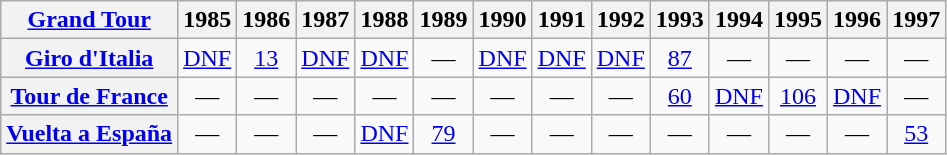<table class="wikitable plainrowheaders">
<tr>
<th scope="col"><a href='#'>Grand Tour</a></th>
<th scope="col">1985</th>
<th scope="col">1986</th>
<th scope="col">1987</th>
<th scope="col">1988</th>
<th scope="col">1989</th>
<th scope="col">1990</th>
<th scope="col">1991</th>
<th scope="col">1992</th>
<th scope="col">1993</th>
<th scope="col">1994</th>
<th scope="col">1995</th>
<th scope="col">1996</th>
<th scope="col">1997</th>
</tr>
<tr style="text-align:center;">
<th scope="row"> <a href='#'>Giro d'Italia</a></th>
<td><a href='#'>DNF</a></td>
<td><a href='#'>13</a></td>
<td><a href='#'>DNF</a></td>
<td><a href='#'>DNF</a></td>
<td>—</td>
<td><a href='#'>DNF</a></td>
<td><a href='#'>DNF</a></td>
<td><a href='#'>DNF</a></td>
<td><a href='#'>87</a></td>
<td>—</td>
<td>—</td>
<td>—</td>
<td>—</td>
</tr>
<tr style="text-align:center;">
<th scope="row"> <a href='#'>Tour de France</a></th>
<td>—</td>
<td>—</td>
<td>—</td>
<td>—</td>
<td>—</td>
<td>—</td>
<td>—</td>
<td>—</td>
<td><a href='#'>60</a></td>
<td><a href='#'>DNF</a></td>
<td><a href='#'>106</a></td>
<td><a href='#'>DNF</a></td>
<td>—</td>
</tr>
<tr style="text-align:center;">
<th scope="row"> <a href='#'>Vuelta a España</a></th>
<td>—</td>
<td>—</td>
<td>—</td>
<td><a href='#'>DNF</a></td>
<td><a href='#'>79</a></td>
<td>—</td>
<td>—</td>
<td>—</td>
<td>—</td>
<td>—</td>
<td>—</td>
<td>—</td>
<td><a href='#'>53</a></td>
</tr>
</table>
